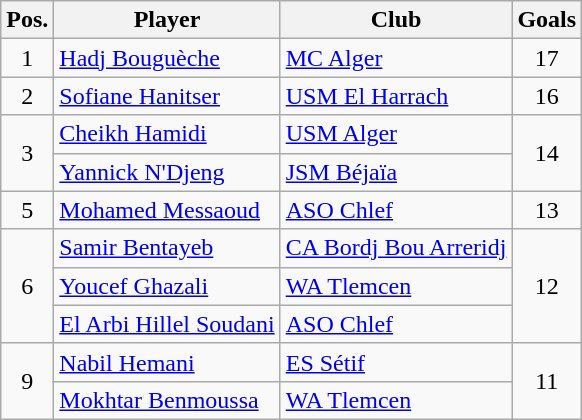<table class="wikitable">
<tr>
<th>Pos.</th>
<th>Player</th>
<th>Club</th>
<th>Goals</th>
</tr>
<tr>
<td rowspan=1 align="center">1</td>
<td> <a href='#'>Hadj Bouguèche</a></td>
<td><a href='#'>MC Alger</a></td>
<td rowspan=1 align="center">17</td>
</tr>
<tr>
<td rowspan=1 align="center">2</td>
<td> <a href='#'>Sofiane Hanitser</a></td>
<td><a href='#'>USM El Harrach</a></td>
<td rowspan=1 align="center">16</td>
</tr>
<tr>
<td rowspan=2 align="center">3</td>
<td> <a href='#'>Cheikh Hamidi</a></td>
<td><a href='#'>USM Alger</a></td>
<td rowspan=2 align="center">14</td>
</tr>
<tr>
<td> <a href='#'>Yannick N'Djeng</a></td>
<td><a href='#'>JSM Béjaïa</a></td>
</tr>
<tr>
<td rowspan=1 align="center">5</td>
<td> <a href='#'>Mohamed Messaoud</a></td>
<td><a href='#'>ASO Chlef</a></td>
<td rowspan=1 align="center">13</td>
</tr>
<tr>
<td rowspan=3 align="center">6</td>
<td> <a href='#'>Samir Bentayeb</a></td>
<td><a href='#'>CA Bordj Bou Arreridj</a></td>
<td rowspan=3 align="center">12</td>
</tr>
<tr>
<td> <a href='#'>Youcef Ghazali</a></td>
<td><a href='#'>WA Tlemcen</a></td>
</tr>
<tr>
<td> <a href='#'>El Arbi Hillel Soudani</a></td>
<td><a href='#'>ASO Chlef</a></td>
</tr>
<tr>
<td rowspan=2 align="center">9</td>
<td> <a href='#'>Nabil Hemani</a></td>
<td><a href='#'>ES Sétif</a></td>
<td rowspan=2 align="center">11</td>
</tr>
<tr>
<td> <a href='#'>Mokhtar Benmoussa</a></td>
<td><a href='#'>WA Tlemcen</a></td>
</tr>
</table>
